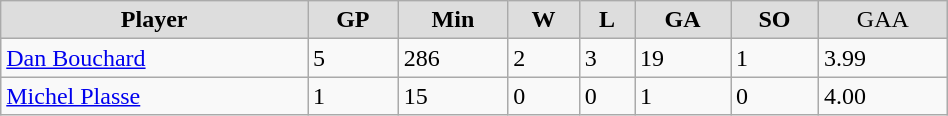<table class="wikitable" style="width:50%;">
<tr style="text-align:center; background:#ddd;">
<td><strong>Player</strong></td>
<td><strong>GP</strong></td>
<td><strong>Min</strong></td>
<td><strong>W</strong></td>
<td><strong>L</strong></td>
<td><strong>GA</strong></td>
<td><strong>SO</strong></td>
<td>GAA</td>
</tr>
<tr>
<td><a href='#'>Dan Bouchard</a></td>
<td>5</td>
<td>286</td>
<td>2</td>
<td>3</td>
<td>19</td>
<td>1</td>
<td>3.99</td>
</tr>
<tr>
<td><a href='#'>Michel Plasse</a></td>
<td>1</td>
<td>15</td>
<td>0</td>
<td>0</td>
<td>1</td>
<td>0</td>
<td>4.00</td>
</tr>
</table>
